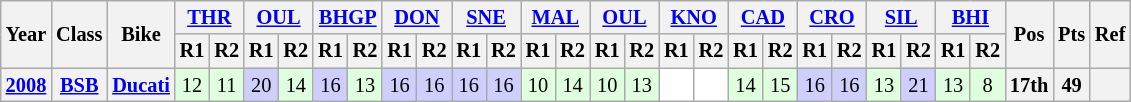<table class="wikitable" style="font-size: 85%; text-align: center">
<tr valign="top">
<th valign="middle" rowspan=2>Year</th>
<th valign="middle" rowspan=2>Class</th>
<th valign="middle" rowspan=2>Bike</th>
<th colspan=2><a href='#'>THR</a></th>
<th colspan=2><a href='#'>OUL</a></th>
<th colspan=2><a href='#'>BHGP</a></th>
<th colspan=2><a href='#'>DON</a></th>
<th colspan=2><a href='#'>SNE</a></th>
<th colspan=2><a href='#'>MAL</a></th>
<th colspan=2><a href='#'>OUL</a></th>
<th colspan=2><a href='#'>KNO</a></th>
<th colspan=2><a href='#'>CAD</a></th>
<th colspan=2><a href='#'>CRO</a></th>
<th colspan=2><a href='#'>SIL</a></th>
<th colspan=2><a href='#'>BHI</a></th>
<th valign="middle" rowspan=2>Pos</th>
<th valign="middle" rowspan=2>Pts</th>
<th valign="middle" rowspan=2>Ref</th>
</tr>
<tr>
<th>R1</th>
<th>R2</th>
<th>R1</th>
<th>R2</th>
<th>R1</th>
<th>R2</th>
<th>R1</th>
<th>R2</th>
<th>R1</th>
<th>R2</th>
<th>R1</th>
<th>R2</th>
<th>R1</th>
<th>R2</th>
<th>R1</th>
<th>R2</th>
<th>R1</th>
<th>R2</th>
<th>R1</th>
<th>R2</th>
<th>R1</th>
<th>R2</th>
<th>R1</th>
<th>R2</th>
</tr>
<tr>
<th><a href='#'>2008</a></th>
<th><a href='#'>BSB</a></th>
<th><a href='#'>Ducati</a></th>
<td style="background:#dfffdf;">12</td>
<td style="background:#dfffdf;">11</td>
<td style="background:#cfcfff;">20</td>
<td style="background:#dfffdf;">14</td>
<td style="background:#cfcfff;">16</td>
<td style="background:#dfffdf;">13</td>
<td style="background:#cfcfff;">16</td>
<td style="background:#cfcfff;">16</td>
<td style="background:#cfcfff;">16</td>
<td style="background:#cfcfff;">16</td>
<td style="background:#dfffdf;">10</td>
<td style="background:#dfffdf;">14</td>
<td style="background:#dfffdf;">10</td>
<td style="background:#dfffdf;">13</td>
<td style="background:#ffffff;"></td>
<td style="background:#ffffff;"></td>
<td style="background:#dfffdf;">14</td>
<td style="background:#dfffdf;">15</td>
<td style="background:#cfcfff;">16</td>
<td style="background:#cfcfff;">16</td>
<td style="background:#dfffdf;">13</td>
<td style="background:#cfcfff;">21</td>
<td style="background:#dfffdf;">13</td>
<td style="background:#dfffdf;">8</td>
<th>17th</th>
<th><strong>49</strong></th>
<th></th>
</tr>
</table>
